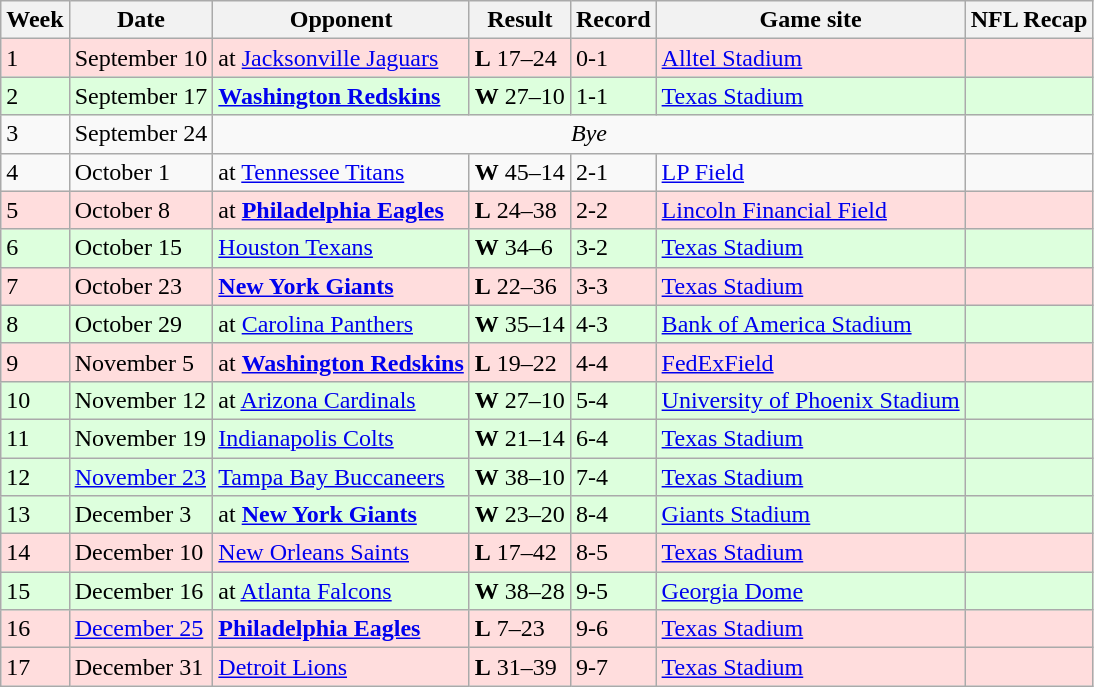<table class="wikitable">
<tr>
<th>Week</th>
<th>Date</th>
<th>Opponent</th>
<th>Result</th>
<th>Record</th>
<th>Game site</th>
<th>NFL Recap</th>
</tr>
<tr style="background: #ffdddd;">
<td>1</td>
<td>September 10</td>
<td>at <a href='#'>Jacksonville Jaguars</a></td>
<td><strong>L</strong> 17–24</td>
<td>0-1</td>
<td><a href='#'>Alltel Stadium</a></td>
<td></td>
</tr>
<tr style="background: #ddffdd;">
<td>2</td>
<td>September 17</td>
<td><strong><a href='#'>Washington Redskins</a></strong></td>
<td><strong>W</strong> 27–10</td>
<td>1-1</td>
<td><a href='#'>Texas Stadium</a></td>
<td></td>
</tr>
<tr>
<td>3</td>
<td>September 24</td>
<td colspan="4" align="center"><em>Bye</em></td>
</tr>
<tr -style="background: #ddffdd;">
<td>4</td>
<td>October 1</td>
<td>at <a href='#'>Tennessee Titans</a></td>
<td><strong>W</strong> 45–14</td>
<td>2-1</td>
<td><a href='#'>LP Field</a></td>
<td></td>
</tr>
<tr style="background: #ffdddd;">
<td>5</td>
<td>October 8</td>
<td>at <strong><a href='#'>Philadelphia Eagles</a></strong></td>
<td><strong>L</strong> 24–38</td>
<td>2-2</td>
<td><a href='#'>Lincoln Financial Field</a></td>
<td></td>
</tr>
<tr style="background: #ddffdd;">
<td>6</td>
<td>October 15</td>
<td><a href='#'>Houston Texans</a></td>
<td><strong>W</strong> 34–6</td>
<td>3-2</td>
<td><a href='#'>Texas Stadium</a></td>
<td></td>
</tr>
<tr style="background: #ffdddd;">
<td>7</td>
<td>October 23</td>
<td><strong><a href='#'>New York Giants</a></strong></td>
<td><strong>L</strong> 22–36</td>
<td>3-3</td>
<td><a href='#'>Texas Stadium</a></td>
<td></td>
</tr>
<tr style="background: #ddffdd;">
<td>8</td>
<td>October 29</td>
<td>at <a href='#'>Carolina Panthers</a></td>
<td><strong>W</strong> 35–14</td>
<td>4-3</td>
<td><a href='#'>Bank of America Stadium</a></td>
<td></td>
</tr>
<tr style="background: #ffdddd;">
<td>9</td>
<td>November 5</td>
<td>at <strong><a href='#'>Washington Redskins</a></strong></td>
<td><strong>L</strong> 19–22</td>
<td>4-4</td>
<td><a href='#'>FedExField</a></td>
<td></td>
</tr>
<tr style="background: #ddffdd;">
<td>10</td>
<td>November 12</td>
<td>at <a href='#'>Arizona Cardinals</a></td>
<td><strong>W</strong> 27–10</td>
<td>5-4</td>
<td><a href='#'>University of Phoenix Stadium</a></td>
<td></td>
</tr>
<tr style="background: #ddffdd;">
<td>11</td>
<td>November 19</td>
<td><a href='#'>Indianapolis Colts</a></td>
<td><strong>W</strong> 21–14</td>
<td>6-4</td>
<td><a href='#'>Texas Stadium</a></td>
<td></td>
</tr>
<tr style="background: #ddffdd;">
<td>12</td>
<td><a href='#'>November 23</a></td>
<td><a href='#'>Tampa Bay Buccaneers</a></td>
<td><strong>W</strong> 38–10</td>
<td>7-4</td>
<td><a href='#'>Texas Stadium</a></td>
<td></td>
</tr>
<tr style="background: #ddffdd;">
<td>13</td>
<td>December 3</td>
<td>at <strong><a href='#'>New York Giants</a></strong></td>
<td><strong>W</strong> 23–20</td>
<td>8-4</td>
<td><a href='#'>Giants Stadium</a></td>
<td></td>
</tr>
<tr style="background: #ffdddd;">
<td>14</td>
<td>December 10</td>
<td><a href='#'>New Orleans Saints</a></td>
<td><strong>L</strong> 17–42</td>
<td>8-5</td>
<td><a href='#'>Texas Stadium</a></td>
<td></td>
</tr>
<tr style="background: #ddffdd;">
<td>15</td>
<td>December 16</td>
<td>at <a href='#'>Atlanta Falcons</a></td>
<td><strong>W</strong> 38–28</td>
<td>9-5</td>
<td><a href='#'>Georgia Dome</a></td>
<td></td>
</tr>
<tr style="background: #ffdddd;">
<td>16</td>
<td><a href='#'>December 25</a></td>
<td><strong><a href='#'>Philadelphia Eagles</a></strong></td>
<td><strong>L</strong> 7–23</td>
<td>9-6</td>
<td><a href='#'>Texas Stadium</a></td>
<td></td>
</tr>
<tr style="background: #ffdddd;">
<td>17</td>
<td>December 31</td>
<td><a href='#'>Detroit Lions</a></td>
<td><strong>L</strong> 31–39</td>
<td>9-7</td>
<td><a href='#'>Texas Stadium</a></td>
<td></td>
</tr>
</table>
